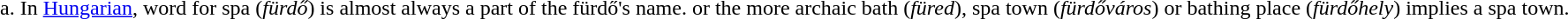<table style="margin-left:13px; line-height:150%">
<tr>
<td align="right" valign="top">a.</td>
<td>In <a href='#'>Hungarian</a>, word for spa (<em>fürdő</em>) is almost always a part of the fürdő's name. or the more archaic bath (<em>füred</em>), spa town (<em>fürdőváros</em>) or bathing place (<em>fürdőhely</em>) implies a spa town.</td>
</tr>
</table>
